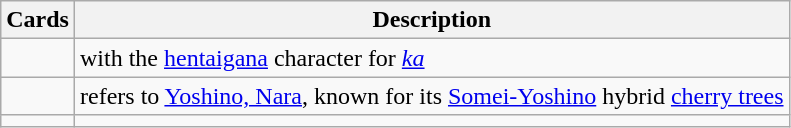<table class="wikitable">
<tr>
<th>Cards</th>
<th>Description</th>
</tr>
<tr>
<td></td>
<td> with the <a href='#'>hentaigana</a> character  for <a href='#'><em>ka</em></a></td>
</tr>
<tr>
<td></td>
<td> refers to <a href='#'>Yoshino, Nara</a>, known for its <a href='#'>Somei-Yoshino</a> hybrid <a href='#'>cherry trees</a></td>
</tr>
<tr>
<td></td>
<td></td>
</tr>
</table>
